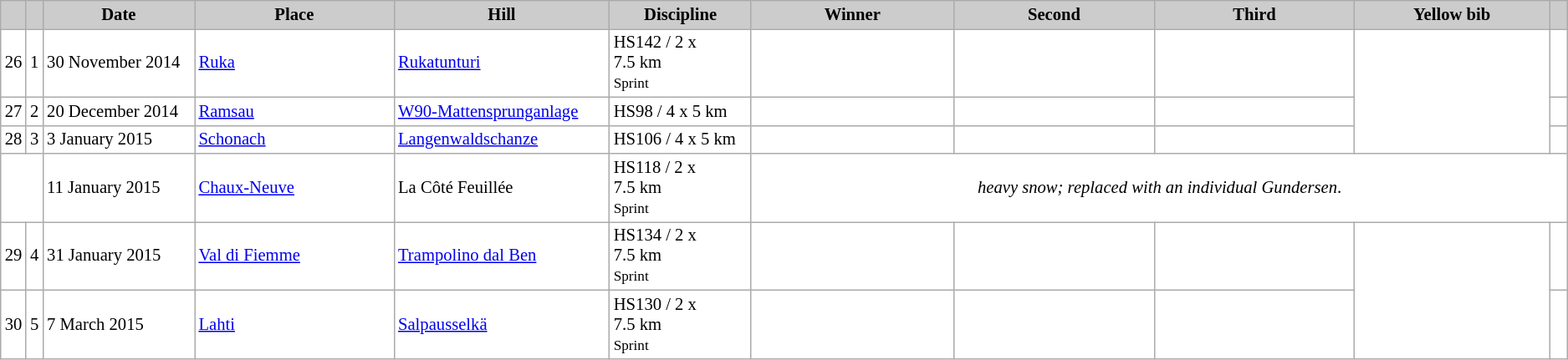<table class="wikitable plainrowheaders" style="background:#fff; font-size:86%; line-height:16px; border:grey solid 1px; border-collapse:collapse;">
<tr style="background:#ccc; text-align:center;">
<th scope="col" style="background:#ccc; width=20 px;"></th>
<th scope="col" style="background:#ccc; width=30 px;"></th>
<th scope="col" style="background:#ccc; width:130px;">Date</th>
<th scope="col" style="background:#ccc; width:180px;">Place</th>
<th scope="col" style="background:#ccc; width:180px;">Hill</th>
<th scope="col" style="background:#ccc; width:120px;">Discipline</th>
<th scope="col" style="background:#ccc; width:185px;">Winner</th>
<th scope="col" style="background:#ccc; width:185px;">Second</th>
<th scope="col" style="background:#ccc; width:185px;">Third</th>
<th scope="col" style="background:#ccc; width:180px;">Yellow bib</th>
<th scope="col" style="background:#ccc; width:10px;"></th>
</tr>
<tr>
<td align=center>26</td>
<td align=center>1</td>
<td>30 November 2014</td>
<td> <a href='#'>Ruka</a></td>
<td><a href='#'>Rukatunturi</a></td>
<td>HS142 / 2 x 7.5 km<br><small>Sprint</small></td>
<td></td>
<td></td>
<td></td>
<td rowspan=3></td>
<td></td>
</tr>
<tr>
<td align=center>27</td>
<td align=center>2</td>
<td>20 December 2014</td>
<td> <a href='#'>Ramsau</a></td>
<td><a href='#'>W90-Mattensprunganlage</a></td>
<td>HS98 / 4 x 5 km</td>
<td></td>
<td></td>
<td></td>
<td></td>
</tr>
<tr>
<td align=center>28</td>
<td align=center>3</td>
<td>3 January 2015</td>
<td> <a href='#'>Schonach</a></td>
<td><a href='#'>Langenwaldschanze</a></td>
<td>HS106 / 4 x 5 km</td>
<td></td>
<td></td>
<td></td>
<td></td>
</tr>
<tr>
<td colspan=2></td>
<td>11 January 2015</td>
<td> <a href='#'>Chaux-Neuve</a></td>
<td>La Côté Feuillée</td>
<td>HS118 / 2 x 7.5 km<br><small>Sprint</small></td>
<td colspan=5 align="center"><em>heavy snow; replaced with an individual Gundersen</em>.</td>
</tr>
<tr>
<td align=center>29</td>
<td align=center>4</td>
<td>31 January 2015</td>
<td> <a href='#'>Val di Fiemme</a></td>
<td><a href='#'>Trampolino dal Ben</a></td>
<td>HS134 / 2 x 7.5 km<br><small>Sprint</small></td>
<td></td>
<td></td>
<td></td>
<td rowspan=2></td>
<td></td>
</tr>
<tr>
<td align=center>30</td>
<td align=center>5</td>
<td>7 March 2015</td>
<td> <a href='#'>Lahti</a></td>
<td><a href='#'>Salpausselkä</a></td>
<td>HS130 / 2 x 7.5 km<br><small>Sprint</small></td>
<td></td>
<td></td>
<td></td>
<td></td>
</tr>
</table>
